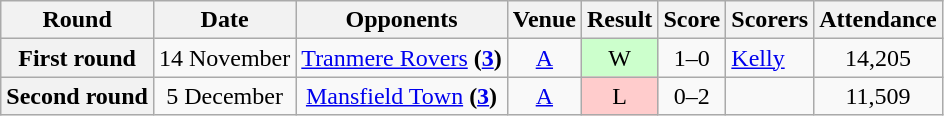<table class="wikitable" style="text-align:center">
<tr>
<th>Round</th>
<th>Date</th>
<th>Opponents</th>
<th>Venue</th>
<th>Result</th>
<th>Score</th>
<th>Scorers</th>
<th>Attendance</th>
</tr>
<tr>
<th>First round</th>
<td>14 November</td>
<td><a href='#'>Tranmere Rovers</a> <strong>(<a href='#'>3</a>)</strong></td>
<td><a href='#'>A</a></td>
<td style="background-color:#CCFFCC">W</td>
<td>1–0</td>
<td align="left"><a href='#'>Kelly</a></td>
<td>14,205</td>
</tr>
<tr>
<th>Second round</th>
<td>5 December</td>
<td><a href='#'>Mansfield Town</a> <strong>(<a href='#'>3</a>)</strong></td>
<td><a href='#'>A</a></td>
<td style="background-color:#FFCCCC">L</td>
<td>0–2</td>
<td align="left"></td>
<td>11,509</td>
</tr>
</table>
